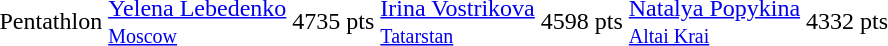<table>
<tr>
<td>Pentathlon</td>
<td><a href='#'>Yelena Lebedenko</a><br><small><a href='#'>Moscow</a></small></td>
<td>4735 pts</td>
<td><a href='#'>Irina Vostrikova</a><br><small><a href='#'>Tatarstan</a></small></td>
<td>4598 pts</td>
<td><a href='#'>Natalya Popykina</a><br><small><a href='#'>Altai Krai</a></small></td>
<td>4332 pts</td>
</tr>
</table>
